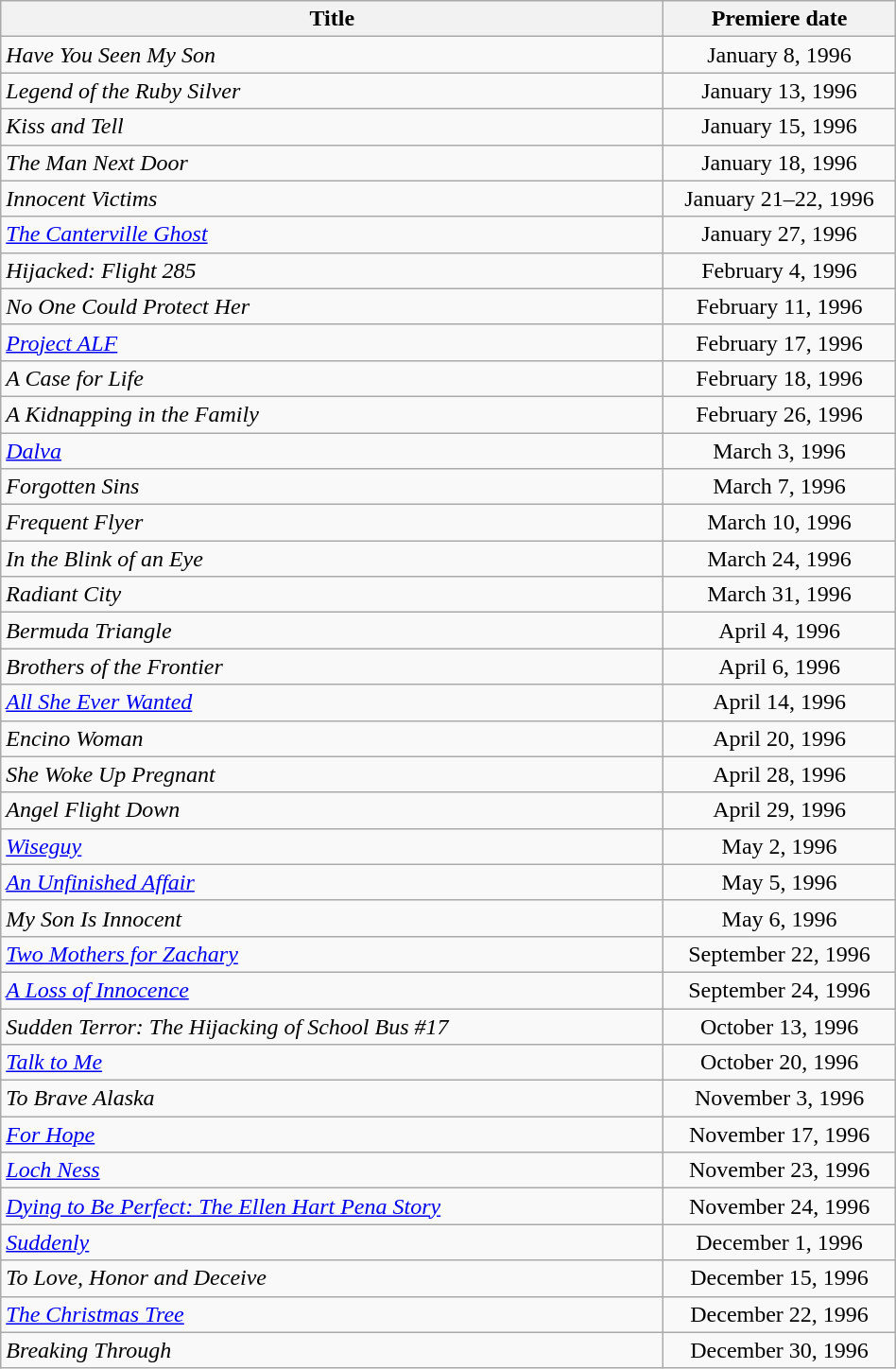<table class="wikitable plainrowheaders sortable" style="width:50%;text-align:center;">
<tr>
<th scope="col" style="width:40%;">Title</th>
<th scope="col" style="width:14%;">Premiere date</th>
</tr>
<tr>
<td scope="row" style="text-align:left;"><em>Have You Seen My Son</em></td>
<td>January 8, 1996</td>
</tr>
<tr>
<td scope="row" style="text-align:left;"><em>Legend of the Ruby Silver</em></td>
<td>January 13, 1996</td>
</tr>
<tr>
<td scope="row" style="text-align:left;"><em>Kiss and Tell</em></td>
<td>January 15, 1996</td>
</tr>
<tr>
<td scope="row" style="text-align:left;"><em>The Man Next Door</em></td>
<td>January 18, 1996</td>
</tr>
<tr>
<td scope="row" style="text-align:left;"><em>Innocent Victims</em></td>
<td>January 21–22, 1996</td>
</tr>
<tr>
<td scope="row" style="text-align:left;"><em><a href='#'>The Canterville Ghost</a></em></td>
<td>January 27, 1996</td>
</tr>
<tr>
<td scope="row" style="text-align:left;"><em>Hijacked: Flight 285</em></td>
<td>February 4, 1996</td>
</tr>
<tr>
<td scope="row" style="text-align:left;"><em>No One Could Protect Her</em></td>
<td>February 11, 1996</td>
</tr>
<tr>
<td scope="row" style="text-align:left;"><em><a href='#'>Project ALF</a></em></td>
<td>February 17, 1996</td>
</tr>
<tr>
<td scope="row" style="text-align:left;"><em>A Case for Life</em></td>
<td>February 18, 1996</td>
</tr>
<tr>
<td scope="row" style="text-align:left;"><em>A Kidnapping in the Family</em></td>
<td>February 26, 1996</td>
</tr>
<tr>
<td scope="row" style="text-align:left;"><em><a href='#'>Dalva</a></em></td>
<td>March 3, 1996</td>
</tr>
<tr>
<td scope="row" style="text-align:left;"><em>Forgotten Sins</em></td>
<td>March 7, 1996</td>
</tr>
<tr>
<td scope="row" style="text-align:left;"><em>Frequent Flyer</em></td>
<td>March 10, 1996</td>
</tr>
<tr>
<td scope="row" style="text-align:left;"><em>In the Blink of an Eye</em></td>
<td>March 24, 1996</td>
</tr>
<tr>
<td scope="row" style="text-align:left;"><em>Radiant City</em></td>
<td>March 31, 1996</td>
</tr>
<tr>
<td scope="row" style="text-align:left;"><em>Bermuda Triangle</em></td>
<td>April 4, 1996</td>
</tr>
<tr>
<td scope="row" style="text-align:left;"><em>Brothers of the Frontier</em></td>
<td>April 6, 1996</td>
</tr>
<tr>
<td scope="row" style="text-align:left;"><em><a href='#'>All She Ever Wanted</a></em></td>
<td>April 14, 1996</td>
</tr>
<tr>
<td scope="row" style="text-align:left;"><em>Encino Woman</em></td>
<td>April 20, 1996</td>
</tr>
<tr>
<td scope="row" style="text-align:left;"><em>She Woke Up Pregnant</em></td>
<td>April 28, 1996</td>
</tr>
<tr>
<td scope="row" style="text-align:left;"><em>Angel Flight Down</em></td>
<td>April 29, 1996</td>
</tr>
<tr>
<td scope="row" style="text-align:left;"><em><a href='#'>Wiseguy</a></em></td>
<td>May 2, 1996</td>
</tr>
<tr>
<td scope="row" style="text-align:left;"><em><a href='#'>An Unfinished Affair</a></em></td>
<td>May 5, 1996</td>
</tr>
<tr>
<td scope="row" style="text-align:left;"><em>My Son Is Innocent</em></td>
<td>May 6, 1996</td>
</tr>
<tr>
<td scope="row" style="text-align:left;"><em><a href='#'>Two Mothers for Zachary</a></em></td>
<td>September 22, 1996</td>
</tr>
<tr>
<td scope="row" style="text-align:left;"><em><a href='#'>A Loss of Innocence</a></em></td>
<td>September 24, 1996</td>
</tr>
<tr>
<td scope="row" style="text-align:left;"><em>Sudden Terror: The Hijacking of School Bus #17</em></td>
<td>October 13, 1996</td>
</tr>
<tr>
<td scope="row" style="text-align:left;"><em><a href='#'>Talk to Me</a></em></td>
<td>October 20, 1996</td>
</tr>
<tr>
<td scope="row" style="text-align:left;"><em>To Brave Alaska</em></td>
<td>November 3, 1996</td>
</tr>
<tr>
<td scope="row" style="text-align:left;"><em><a href='#'>For Hope</a></em></td>
<td>November 17, 1996</td>
</tr>
<tr>
<td scope="row" style="text-align:left;"><em><a href='#'>Loch Ness</a></em></td>
<td>November 23, 1996</td>
</tr>
<tr>
<td scope="row" style="text-align:left;"><em><a href='#'>Dying to Be Perfect: The Ellen Hart Pena Story</a></em></td>
<td>November 24, 1996</td>
</tr>
<tr>
<td scope="row" style="text-align:left;"><em><a href='#'>Suddenly</a></em></td>
<td>December 1, 1996</td>
</tr>
<tr>
<td scope="row" style="text-align:left;"><em>To Love, Honor and Deceive</em></td>
<td>December 15, 1996</td>
</tr>
<tr>
<td scope="row" style="text-align:left;"><em><a href='#'>The Christmas Tree</a></em></td>
<td>December 22, 1996</td>
</tr>
<tr>
<td scope="row" style="text-align:left;"><em>Breaking Through</em></td>
<td>December 30, 1996</td>
</tr>
</table>
